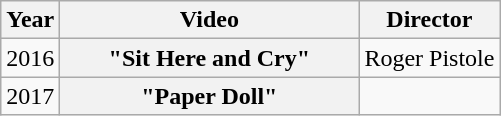<table class="wikitable plainrowheaders">
<tr>
<th>Year</th>
<th style="width:12em;">Video</th>
<th>Director</th>
</tr>
<tr>
<td>2016</td>
<th scope="row">"Sit Here and Cry"</th>
<td>Roger Pistole</td>
</tr>
<tr>
<td>2017</td>
<th scope="row">"Paper Doll"</th>
<td></td>
</tr>
</table>
